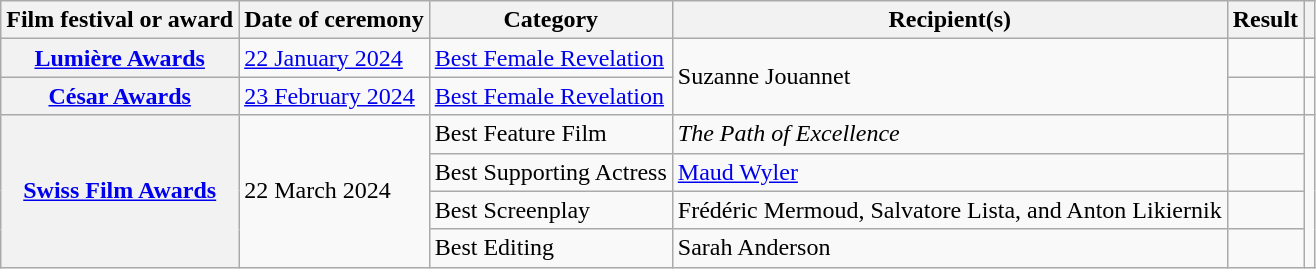<table class="wikitable sortable plainrowheaders">
<tr>
<th scope="col">Film festival or award</th>
<th scope="col">Date of ceremony</th>
<th scope="col">Category</th>
<th scope="col">Recipient(s)</th>
<th scope="col">Result</th>
<th scope="col" class="unsortable"></th>
</tr>
<tr>
<th scope="row"><a href='#'>Lumière Awards</a></th>
<td><a href='#'>22 January 2024</a></td>
<td><a href='#'>Best Female Revelation</a></td>
<td rowspan="2">Suzanne Jouannet</td>
<td></td>
<td align="center"></td>
</tr>
<tr>
<th scope="row"><a href='#'>César Awards</a></th>
<td><a href='#'>23 February 2024</a></td>
<td><a href='#'>Best Female Revelation</a></td>
<td></td>
<td align="center"></td>
</tr>
<tr>
<th scope="row" rowspan="4"><a href='#'>Swiss Film Awards</a></th>
<td rowspan="4">22 March 2024</td>
<td>Best Feature Film</td>
<td><em>The Path of Excellence</em></td>
<td></td>
<td align="center" rowspan="4"></td>
</tr>
<tr>
<td>Best Supporting Actress</td>
<td><a href='#'>Maud Wyler</a></td>
<td></td>
</tr>
<tr>
<td>Best Screenplay</td>
<td>Frédéric Mermoud, Salvatore Lista, and Anton Likiernik</td>
<td></td>
</tr>
<tr>
<td>Best Editing</td>
<td>Sarah Anderson</td>
<td></td>
</tr>
</table>
